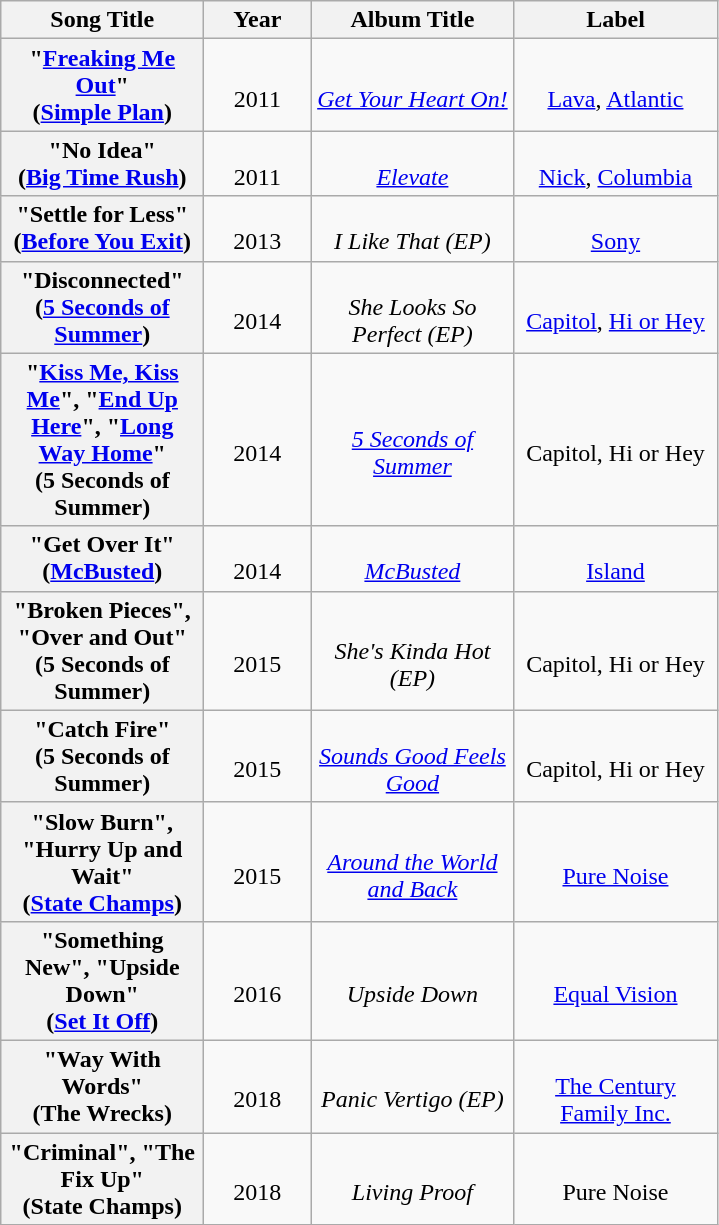<table class="wikitable plainrowheaders" style="text-align:center;">
<tr>
<th scope="col" style="width:8em;">Song Title</th>
<th scope="col" style="width:4em;">Year</th>
<th scope="col" style="width:8em;">Album Title</th>
<th scope="col" style="width:8em;">Label</th>
</tr>
<tr>
<th scope="row">"<a href='#'>Freaking Me Out</a>"<br><span>(<a href='#'>Simple Plan</a>)</span></th>
<td><br>2011</td>
<td><br><em><a href='#'>Get Your Heart On!</a></em></td>
<td><br><a href='#'>Lava</a>, <a href='#'>Atlantic</a></td>
</tr>
<tr>
<th scope="row">"No Idea"<br><span>(<a href='#'>Big Time Rush</a>)</span></th>
<td><br>2011</td>
<td><br><em><a href='#'>Elevate</a></em></td>
<td><br><a href='#'>Nick</a>, <a href='#'>Columbia</a></td>
</tr>
<tr>
<th scope="row">"Settle for Less"<br><span>(<a href='#'>Before You Exit</a>)</span></th>
<td><br>2013</td>
<td><br><em>I Like That (EP)</em></td>
<td><br><a href='#'>Sony</a></td>
</tr>
<tr>
<th scope="row">"Disconnected"<br><span>(<a href='#'>5 Seconds of Summer</a>)</span></th>
<td><br>2014</td>
<td><br><em>She Looks So Perfect (EP)</em></td>
<td><br><a href='#'>Capitol</a>, <a href='#'>Hi or Hey</a></td>
</tr>
<tr>
<th scope="row">"<a href='#'>Kiss Me, Kiss Me</a>", "<a href='#'>End Up Here</a>", "<a href='#'>Long Way Home</a>"<br><span>(5 Seconds of Summer)</span></th>
<td><br>2014</td>
<td><br><em><a href='#'>5 Seconds of Summer</a></em></td>
<td><br>Capitol, Hi or Hey</td>
</tr>
<tr>
<th scope="row">"Get Over It"<br><span>(<a href='#'>McBusted</a>)</span></th>
<td><br>2014</td>
<td><br><em><a href='#'>McBusted</a></em></td>
<td><br><a href='#'>Island</a></td>
</tr>
<tr>
<th scope="row">"Broken Pieces", "Over and Out"<br><span>(5 Seconds of Summer)</span></th>
<td><br>2015</td>
<td><br><em>She's Kinda Hot (EP)</em></td>
<td><br>Capitol, Hi or Hey</td>
</tr>
<tr>
<th scope="row">"Catch Fire"<br><span>(5 Seconds of Summer)</span></th>
<td><br>2015 </td>
<td><br><em><a href='#'>Sounds Good Feels Good</a></em></td>
<td><br>Capitol, Hi or Hey</td>
</tr>
<tr>
<th scope="row">"Slow Burn", "Hurry Up and Wait"<br><span>(<a href='#'>State Champs</a>)</span></th>
<td><br>2015</td>
<td><br><em><a href='#'>Around the World and Back</a></em></td>
<td><br><a href='#'>Pure Noise</a></td>
</tr>
<tr>
<th scope="row">"Something New", "Upside Down"<br><span>(<a href='#'>Set It Off</a>)</span></th>
<td><br>2016</td>
<td><br><em>Upside Down</em></td>
<td><br><a href='#'>Equal Vision</a></td>
</tr>
<tr>
<th scope="row">"Way With Words"<br><span>(The Wrecks)</span></th>
<td><br>2018</td>
<td><br><em>Panic Vertigo (EP)</em></td>
<td><br><a href='#'>The Century Family Inc.</a></td>
</tr>
<tr>
<th scope="row">"Criminal", "The Fix Up"<br><span>(State Champs)</span></th>
<td><br>2018</td>
<td><br><em>Living Proof</em></td>
<td><br>Pure Noise</td>
</tr>
</table>
